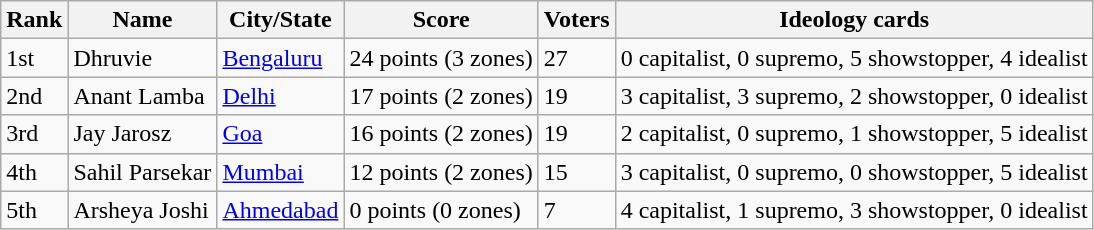<table class="wikitable">
<tr>
<th>Rank</th>
<th>Name</th>
<th>City/State</th>
<th>Score</th>
<th>Voters</th>
<th>Ideology cards</th>
</tr>
<tr>
<td>1st</td>
<td>Dhruvie</td>
<td><a href='#'>Bengaluru</a></td>
<td>24 points (3 zones)</td>
<td>27</td>
<td>0 capitalist, 0 supremo, 5 showstopper, 4 idealist</td>
</tr>
<tr>
<td>2nd</td>
<td>Anant Lamba</td>
<td><a href='#'>Delhi</a></td>
<td>17 points (2 zones)</td>
<td>19</td>
<td>3 capitalist, 3 supremo, 2 showstopper, 0 idealist</td>
</tr>
<tr>
<td>3rd</td>
<td>Jay Jarosz</td>
<td><a href='#'>Goa</a></td>
<td>16 points (2 zones)</td>
<td>19</td>
<td>2 capitalist, 0 supremo, 1 showstopper, 5 idealist</td>
</tr>
<tr>
<td>4th</td>
<td>Sahil Parsekar</td>
<td><a href='#'>Mumbai</a></td>
<td>12 points (2 zones)</td>
<td>15</td>
<td>3 capitalist, 0 supremo, 0 showstopper, 5 idealist</td>
</tr>
<tr>
<td>5th</td>
<td>Arsheya Joshi</td>
<td><a href='#'>Ahmedabad</a></td>
<td>0 points (0 zones)</td>
<td>7</td>
<td>4 capitalist, 1 supremo, 3 showstopper, 0 idealist</td>
</tr>
</table>
